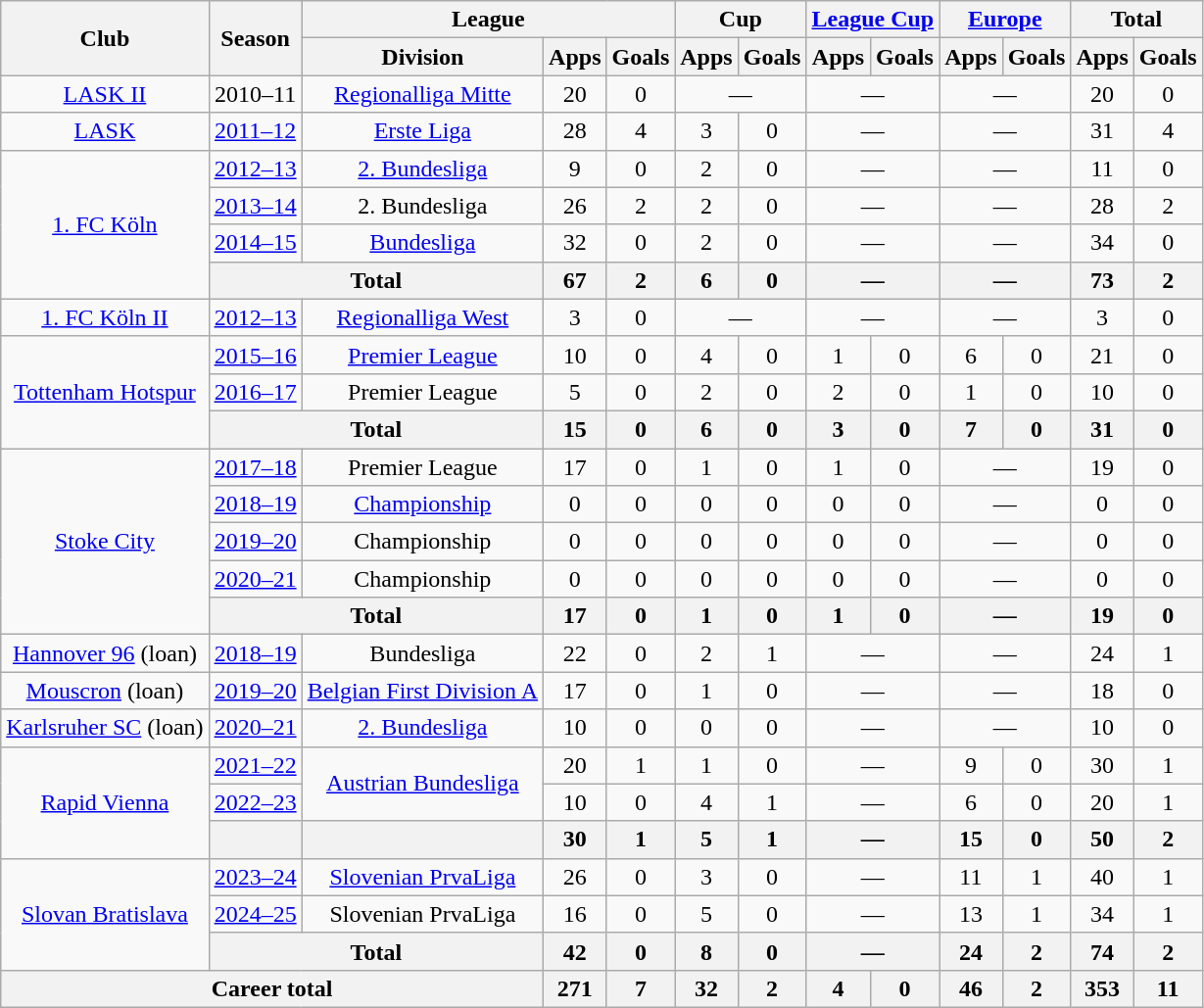<table class="wikitable" style="text-align:center">
<tr>
<th rowspan="2">Club</th>
<th rowspan="2">Season</th>
<th colspan="3">League</th>
<th colspan="2">Cup</th>
<th colspan="2"><a href='#'>League Cup</a></th>
<th colspan="2"><a href='#'>Europe</a></th>
<th colspan="2">Total</th>
</tr>
<tr>
<th>Division</th>
<th>Apps</th>
<th>Goals</th>
<th>Apps</th>
<th>Goals</th>
<th>Apps</th>
<th>Goals</th>
<th>Apps</th>
<th>Goals</th>
<th>Apps</th>
<th>Goals</th>
</tr>
<tr>
<td><a href='#'>LASK II</a></td>
<td>2010–11</td>
<td><a href='#'>Regionalliga Mitte</a></td>
<td>20</td>
<td>0</td>
<td colspan="2">—</td>
<td colspan="2">—</td>
<td colspan="2">—</td>
<td>20</td>
<td>0</td>
</tr>
<tr>
<td><a href='#'>LASK</a></td>
<td><a href='#'>2011–12</a></td>
<td><a href='#'>Erste Liga</a></td>
<td>28</td>
<td>4</td>
<td>3</td>
<td>0</td>
<td colspan="2">—</td>
<td colspan="2">—</td>
<td>31</td>
<td>4</td>
</tr>
<tr>
<td rowspan="4"><a href='#'>1. FC Köln</a></td>
<td><a href='#'>2012–13</a></td>
<td><a href='#'>2. Bundesliga</a></td>
<td>9</td>
<td>0</td>
<td>2</td>
<td>0</td>
<td colspan="2">—</td>
<td colspan="2">—</td>
<td>11</td>
<td>0</td>
</tr>
<tr>
<td><a href='#'>2013–14</a></td>
<td>2. Bundesliga</td>
<td>26</td>
<td>2</td>
<td>2</td>
<td>0</td>
<td colspan="2">—</td>
<td colspan="2">—</td>
<td>28</td>
<td>2</td>
</tr>
<tr>
<td><a href='#'>2014–15</a></td>
<td><a href='#'>Bundesliga</a></td>
<td>32</td>
<td>0</td>
<td>2</td>
<td>0</td>
<td colspan="2">—</td>
<td colspan="2">—</td>
<td>34</td>
<td>0</td>
</tr>
<tr>
<th colspan="2">Total</th>
<th>67</th>
<th>2</th>
<th>6</th>
<th>0</th>
<th colspan="2">—</th>
<th colspan="2">—</th>
<th>73</th>
<th>2</th>
</tr>
<tr>
<td><a href='#'>1. FC Köln II</a></td>
<td><a href='#'>2012–13</a></td>
<td><a href='#'>Regionalliga West</a></td>
<td>3</td>
<td>0</td>
<td colspan="2">—</td>
<td colspan="2">—</td>
<td colspan="2">—</td>
<td>3</td>
<td>0</td>
</tr>
<tr>
<td rowspan="3"><a href='#'>Tottenham Hotspur</a></td>
<td><a href='#'>2015–16</a></td>
<td><a href='#'>Premier League</a></td>
<td>10</td>
<td>0</td>
<td>4</td>
<td>0</td>
<td>1</td>
<td>0</td>
<td>6</td>
<td>0</td>
<td>21</td>
<td>0</td>
</tr>
<tr>
<td><a href='#'>2016–17</a></td>
<td>Premier League</td>
<td>5</td>
<td>0</td>
<td>2</td>
<td>0</td>
<td>2</td>
<td>0</td>
<td>1</td>
<td>0</td>
<td>10</td>
<td>0</td>
</tr>
<tr>
<th colspan="2">Total</th>
<th>15</th>
<th>0</th>
<th>6</th>
<th>0</th>
<th>3</th>
<th>0</th>
<th>7</th>
<th>0</th>
<th>31</th>
<th>0</th>
</tr>
<tr>
<td rowspan="5"><a href='#'>Stoke City</a></td>
<td><a href='#'>2017–18</a></td>
<td>Premier League</td>
<td>17</td>
<td>0</td>
<td>1</td>
<td>0</td>
<td>1</td>
<td>0</td>
<td colspan="2">—</td>
<td>19</td>
<td>0</td>
</tr>
<tr>
<td><a href='#'>2018–19</a></td>
<td><a href='#'>Championship</a></td>
<td>0</td>
<td>0</td>
<td>0</td>
<td>0</td>
<td>0</td>
<td>0</td>
<td colspan="2">—</td>
<td>0</td>
<td>0</td>
</tr>
<tr>
<td><a href='#'>2019–20</a></td>
<td>Championship</td>
<td>0</td>
<td>0</td>
<td>0</td>
<td>0</td>
<td>0</td>
<td>0</td>
<td colspan="2">—</td>
<td>0</td>
<td>0</td>
</tr>
<tr>
<td><a href='#'>2020–21</a></td>
<td>Championship</td>
<td>0</td>
<td>0</td>
<td>0</td>
<td>0</td>
<td>0</td>
<td>0</td>
<td colspan="2">—</td>
<td>0</td>
<td>0</td>
</tr>
<tr>
<th colspan="2">Total</th>
<th>17</th>
<th>0</th>
<th>1</th>
<th>0</th>
<th>1</th>
<th>0</th>
<th colspan="2">—</th>
<th>19</th>
<th>0</th>
</tr>
<tr>
<td><a href='#'>Hannover 96</a> (loan)</td>
<td><a href='#'>2018–19</a></td>
<td>Bundesliga</td>
<td>22</td>
<td>0</td>
<td>2</td>
<td>1</td>
<td colspan="2">—</td>
<td colspan="2">—</td>
<td>24</td>
<td>1</td>
</tr>
<tr>
<td><a href='#'>Mouscron</a> (loan)</td>
<td><a href='#'>2019–20</a></td>
<td><a href='#'>Belgian First Division A</a></td>
<td>17</td>
<td>0</td>
<td>1</td>
<td>0</td>
<td colspan="2">—</td>
<td colspan="2">—</td>
<td>18</td>
<td>0</td>
</tr>
<tr>
<td><a href='#'>Karlsruher SC</a> (loan)</td>
<td><a href='#'>2020–21</a></td>
<td><a href='#'>2. Bundesliga</a></td>
<td>10</td>
<td>0</td>
<td>0</td>
<td>0</td>
<td colspan="2">—</td>
<td colspan="2">—</td>
<td>10</td>
<td>0</td>
</tr>
<tr>
<td rowspan="3"><a href='#'>Rapid Vienna</a></td>
<td><a href='#'>2021–22</a></td>
<td rowspan="2"><a href='#'>Austrian Bundesliga</a></td>
<td>20</td>
<td>1</td>
<td>1</td>
<td>0</td>
<td colspan="2">—</td>
<td>9</td>
<td>0</td>
<td>30</td>
<td>1</td>
</tr>
<tr>
<td><a href='#'>2022–23</a></td>
<td>10</td>
<td>0</td>
<td>4</td>
<td>1</td>
<td colspan="2">—</td>
<td>6</td>
<td>0</td>
<td>20</td>
<td>1</td>
</tr>
<tr>
<th></th>
<th></th>
<th>30</th>
<th>1</th>
<th>5</th>
<th>1</th>
<th colspan="2">—</th>
<th>15</th>
<th>0</th>
<th>50</th>
<th>2</th>
</tr>
<tr>
<td rowspan="3"><a href='#'>Slovan Bratislava</a></td>
<td><a href='#'>2023–24</a></td>
<td><a href='#'>Slovenian PrvaLiga</a></td>
<td>26</td>
<td>0</td>
<td>3</td>
<td>0</td>
<td colspan="2">—</td>
<td>11</td>
<td>1</td>
<td>40</td>
<td>1</td>
</tr>
<tr>
<td><a href='#'>2024–25</a></td>
<td>Slovenian PrvaLiga</td>
<td>16</td>
<td>0</td>
<td>5</td>
<td>0</td>
<td colspan="2">—</td>
<td>13</td>
<td>1</td>
<td>34</td>
<td>1</td>
</tr>
<tr>
<th colspan="2">Total</th>
<th>42</th>
<th>0</th>
<th>8</th>
<th>0</th>
<th colspan="2">—</th>
<th>24</th>
<th>2</th>
<th>74</th>
<th>2</th>
</tr>
<tr>
<th colspan="3">Career total</th>
<th>271</th>
<th>7</th>
<th>32</th>
<th>2</th>
<th>4</th>
<th>0</th>
<th>46</th>
<th>2</th>
<th>353</th>
<th>11</th>
</tr>
</table>
